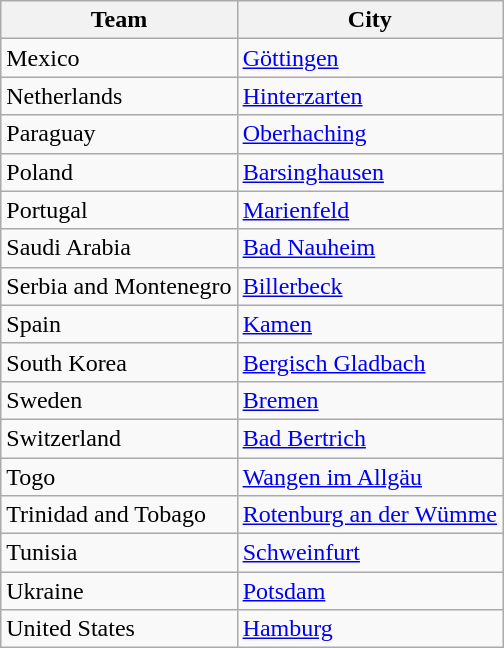<table class="wikitable">
<tr>
<th>Team</th>
<th>City</th>
</tr>
<tr>
<td>Mexico</td>
<td><a href='#'>Göttingen</a></td>
</tr>
<tr>
<td>Netherlands</td>
<td><a href='#'>Hinterzarten</a></td>
</tr>
<tr>
<td>Paraguay</td>
<td><a href='#'>Oberhaching</a></td>
</tr>
<tr>
<td>Poland</td>
<td><a href='#'>Barsinghausen</a></td>
</tr>
<tr>
<td>Portugal</td>
<td><a href='#'>Marienfeld</a></td>
</tr>
<tr>
<td>Saudi Arabia</td>
<td><a href='#'>Bad Nauheim</a></td>
</tr>
<tr>
<td>Serbia and Montenegro</td>
<td><a href='#'>Billerbeck</a></td>
</tr>
<tr>
<td>Spain</td>
<td><a href='#'>Kamen</a></td>
</tr>
<tr>
<td>South Korea</td>
<td><a href='#'>Bergisch Gladbach</a></td>
</tr>
<tr>
<td>Sweden</td>
<td><a href='#'>Bremen</a></td>
</tr>
<tr>
<td>Switzerland</td>
<td><a href='#'>Bad Bertrich</a></td>
</tr>
<tr>
<td>Togo</td>
<td><a href='#'>Wangen im Allgäu</a></td>
</tr>
<tr>
<td>Trinidad and Tobago</td>
<td><a href='#'>Rotenburg an der Wümme</a></td>
</tr>
<tr>
<td>Tunisia</td>
<td><a href='#'>Schweinfurt</a></td>
</tr>
<tr>
<td>Ukraine</td>
<td><a href='#'>Potsdam</a></td>
</tr>
<tr>
<td>United States</td>
<td><a href='#'>Hamburg</a></td>
</tr>
</table>
